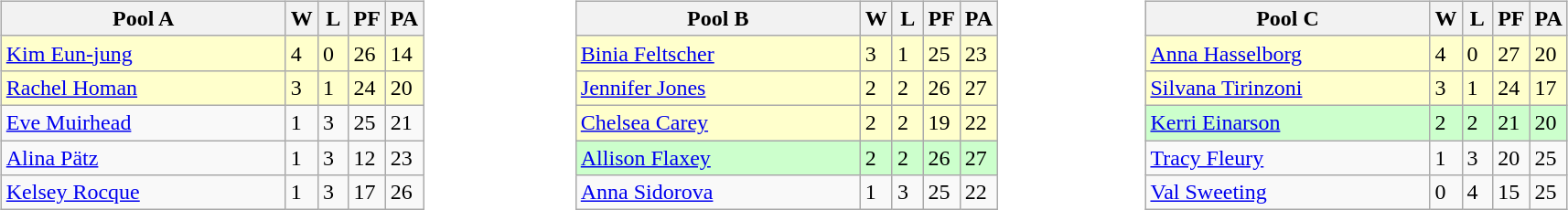<table>
<tr>
<td valign=top width=10%><br><table class=wikitable>
<tr>
<th width=200>Pool A</th>
<th width=15>W</th>
<th width=15>L</th>
<th width=15>PF</th>
<th width=15>PA</th>
</tr>
<tr bgcolor=#ffffcc>
<td> <a href='#'>Kim Eun-jung</a></td>
<td>4</td>
<td>0</td>
<td>26</td>
<td>14</td>
</tr>
<tr bgcolor=#ffffcc>
<td> <a href='#'>Rachel Homan</a></td>
<td>3</td>
<td>1</td>
<td>24</td>
<td>20</td>
</tr>
<tr>
<td> <a href='#'>Eve Muirhead</a></td>
<td>1</td>
<td>3</td>
<td>25</td>
<td>21</td>
</tr>
<tr>
<td> <a href='#'>Alina Pätz</a></td>
<td>1</td>
<td>3</td>
<td>12</td>
<td>23</td>
</tr>
<tr>
<td> <a href='#'>Kelsey Rocque</a></td>
<td>1</td>
<td>3</td>
<td>17</td>
<td>26</td>
</tr>
</table>
</td>
<td valign=top width=10%><br><table class=wikitable>
<tr>
<th width=200>Pool B</th>
<th width=15>W</th>
<th width=15>L</th>
<th width=15>PF</th>
<th width=15>PA</th>
</tr>
<tr bgcolor=#ffffcc>
<td> <a href='#'>Binia Feltscher</a></td>
<td>3</td>
<td>1</td>
<td>25</td>
<td>23</td>
</tr>
<tr bgcolor=#ffffcc>
<td> <a href='#'>Jennifer Jones</a></td>
<td>2</td>
<td>2</td>
<td>26</td>
<td>27</td>
</tr>
<tr bgcolor=#ffffcc>
<td> <a href='#'>Chelsea Carey</a></td>
<td>2</td>
<td>2</td>
<td>19</td>
<td>22</td>
</tr>
<tr bgcolor=#ccffcc>
<td> <a href='#'>Allison Flaxey</a></td>
<td>2</td>
<td>2</td>
<td>26</td>
<td>27</td>
</tr>
<tr>
<td> <a href='#'>Anna Sidorova</a></td>
<td>1</td>
<td>3</td>
<td>25</td>
<td>22</td>
</tr>
</table>
</td>
<td valign=top width=10%><br><table class=wikitable>
<tr>
<th width=200>Pool C</th>
<th width=15>W</th>
<th width=15>L</th>
<th width=15>PF</th>
<th width=15>PA</th>
</tr>
<tr bgcolor=#ffffcc>
<td> <a href='#'>Anna Hasselborg</a></td>
<td>4</td>
<td>0</td>
<td>27</td>
<td>20</td>
</tr>
<tr bgcolor=#ffffcc>
<td> <a href='#'>Silvana Tirinzoni</a></td>
<td>3</td>
<td>1</td>
<td>24</td>
<td>17</td>
</tr>
<tr bgcolor=#ccffcc>
<td> <a href='#'>Kerri Einarson</a></td>
<td>2</td>
<td>2</td>
<td>21</td>
<td>20</td>
</tr>
<tr>
<td> <a href='#'>Tracy Fleury</a></td>
<td>1</td>
<td>3</td>
<td>20</td>
<td>25</td>
</tr>
<tr>
<td> <a href='#'>Val Sweeting</a></td>
<td>0</td>
<td>4</td>
<td>15</td>
<td>25</td>
</tr>
</table>
</td>
</tr>
</table>
